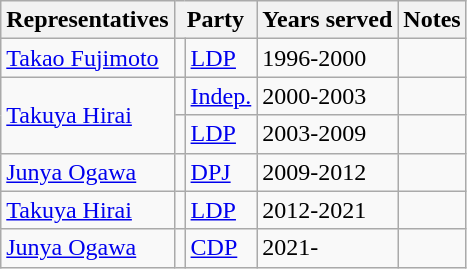<table class="wikitable">
<tr>
<th>Representatives</th>
<th colspan="2">Party</th>
<th>Years served</th>
<th>Notes</th>
</tr>
<tr>
<td><a href='#'>Takao Fujimoto</a></td>
<td bgcolor=></td>
<td><a href='#'>LDP</a></td>
<td>1996-2000</td>
<td></td>
</tr>
<tr>
<td rowspan="2"><a href='#'>Takuya Hirai</a></td>
<td bgcolor=></td>
<td><a href='#'>Indep.</a></td>
<td>2000-2003</td>
<td></td>
</tr>
<tr>
<td bgcolor=></td>
<td><a href='#'>LDP</a></td>
<td>2003-2009</td>
<td></td>
</tr>
<tr>
<td><a href='#'>Junya Ogawa</a></td>
<td bgcolor=></td>
<td><a href='#'>DPJ</a></td>
<td>2009-2012</td>
<td></td>
</tr>
<tr>
<td><a href='#'>Takuya Hirai</a></td>
<td bgcolor=></td>
<td><a href='#'>LDP</a></td>
<td>2012-2021</td>
<td></td>
</tr>
<tr>
<td><a href='#'>Junya Ogawa</a></td>
<td bgcolor=></td>
<td><a href='#'>CDP</a></td>
<td>2021-</td>
<td></td>
</tr>
</table>
